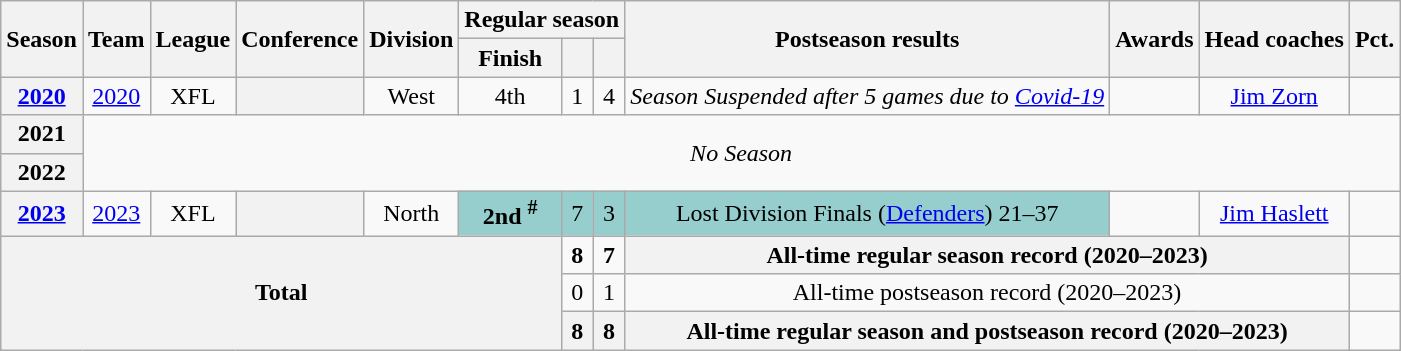<table class="wikitable" style="text-align:center">
<tr>
<th rowspan="2">Season</th>
<th rowspan="2">Team</th>
<th rowspan="2">League</th>
<th rowspan="2">Conference</th>
<th rowspan="2">Division</th>
<th colspan="3">Regular season</th>
<th rowspan="2">Postseason results</th>
<th rowspan="2">Awards</th>
<th rowspan="2">Head coaches</th>
<th rowspan="2">Pct.</th>
</tr>
<tr>
<th>Finish</th>
<th></th>
<th></th>
</tr>
<tr>
<th><a href='#'>2020</a></th>
<td><a href='#'>2020</a></td>
<td>XFL</td>
<th></th>
<td>West</td>
<td>4th</td>
<td>1</td>
<td>4</td>
<td><em>Season Suspended after 5 games due to <a href='#'>Covid-19</a></em></td>
<td></td>
<td><a href='#'>Jim Zorn</a></td>
<td></td>
</tr>
<tr>
<th>2021</th>
<td colspan=11 rowspan=2 style="text-align:center;"><em>No Season</em></td>
</tr>
<tr>
<th>2022</th>
</tr>
<tr>
<th><a href='#'>2023</a></th>
<td><a href='#'>2023</a></td>
<td>XFL</td>
<th></th>
<td>North</td>
<td bgcolor="#96cdcd"><strong>2nd <sup>#</sup></strong></td>
<td bgcolor="#96cdcd">7</td>
<td bgcolor="#96cdcd">3</td>
<td bgcolor="#96cdcd">Lost Division Finals (<a href='#'>Defenders</a>) 21–37</td>
<td></td>
<td><a href='#'>Jim Haslett</a></td>
<td></td>
</tr>
<tr>
<th rowspan="4" colspan="6">Total</th>
<td><strong>8</strong></td>
<td><strong>7</strong></td>
<th colspan="3">All-time regular season record (2020–2023)</th>
<td></td>
</tr>
<tr>
<td>0</td>
<td>1</td>
<td colspan="3">All-time postseason record (2020–2023)</td>
<td></td>
</tr>
<tr>
<th>8</th>
<th>8</th>
<th colspan="3">All-time regular season and postseason record (2020–2023)</th>
<td></td>
</tr>
</table>
